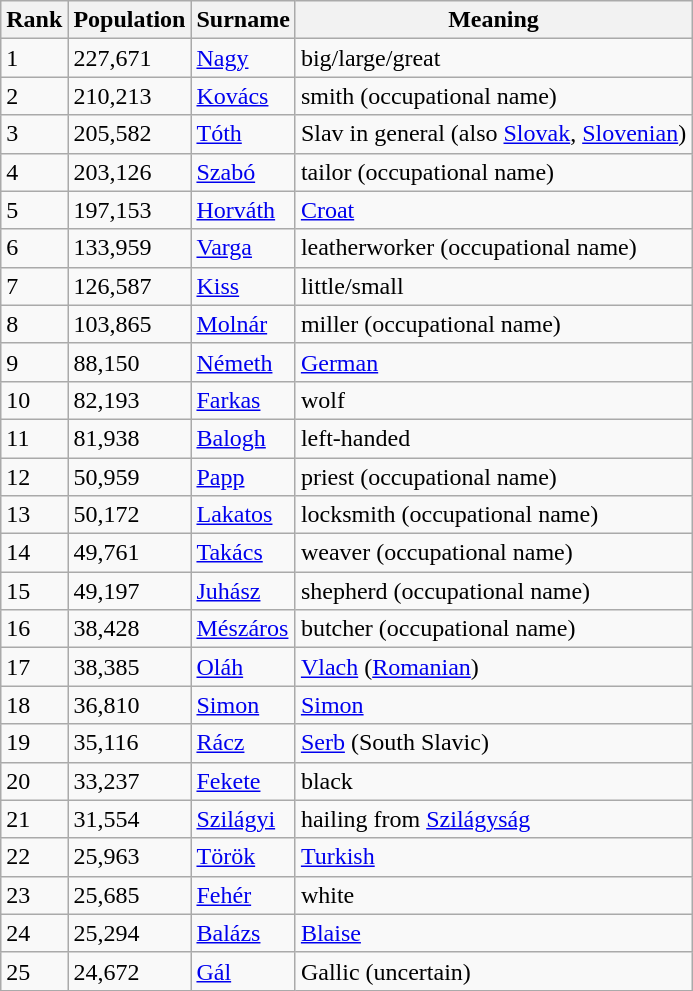<table class="wikitable">
<tr>
<th>Rank</th>
<th>Population</th>
<th>Surname</th>
<th>Meaning</th>
</tr>
<tr>
<td>1</td>
<td>227,671</td>
<td><a href='#'>Nagy</a></td>
<td>big/large/great</td>
</tr>
<tr>
<td>2</td>
<td>210,213</td>
<td><a href='#'>Kovács</a></td>
<td>smith (occupational name)</td>
</tr>
<tr>
<td>3</td>
<td>205,582</td>
<td><a href='#'>Tóth</a></td>
<td>Slav in general (also <a href='#'>Slovak</a>, <a href='#'>Slovenian</a>)</td>
</tr>
<tr>
<td>4</td>
<td>203,126</td>
<td><a href='#'>Szabó</a></td>
<td>tailor (occupational name)</td>
</tr>
<tr>
<td>5</td>
<td>197,153</td>
<td><a href='#'>Horváth</a></td>
<td><a href='#'>Croat</a></td>
</tr>
<tr>
<td>6</td>
<td>133,959</td>
<td><a href='#'>Varga</a></td>
<td>leatherworker (occupational name)</td>
</tr>
<tr>
<td>7</td>
<td>126,587</td>
<td><a href='#'>Kiss</a></td>
<td>little/small</td>
</tr>
<tr>
<td>8</td>
<td>103,865</td>
<td><a href='#'>Molnár</a></td>
<td>miller (occupational name)</td>
</tr>
<tr>
<td>9</td>
<td>88,150</td>
<td><a href='#'>Németh</a></td>
<td><a href='#'>German</a></td>
</tr>
<tr>
<td>10</td>
<td>82,193</td>
<td><a href='#'>Farkas</a></td>
<td>wolf</td>
</tr>
<tr>
<td>11</td>
<td>81,938</td>
<td><a href='#'>Balogh</a></td>
<td>left-handed</td>
</tr>
<tr>
<td>12</td>
<td>50,959</td>
<td><a href='#'>Papp</a></td>
<td>priest (occupational name)</td>
</tr>
<tr>
<td>13</td>
<td>50,172</td>
<td><a href='#'>Lakatos</a></td>
<td>locksmith (occupational name)</td>
</tr>
<tr>
<td>14</td>
<td>49,761</td>
<td><a href='#'>Takács</a></td>
<td>weaver (occupational name)</td>
</tr>
<tr>
<td>15</td>
<td>49,197</td>
<td><a href='#'>Juhász</a></td>
<td>shepherd (occupational name)</td>
</tr>
<tr>
<td>16</td>
<td>38,428</td>
<td><a href='#'>Mészáros</a></td>
<td>butcher (occupational name)</td>
</tr>
<tr>
<td>17</td>
<td>38,385</td>
<td><a href='#'>Oláh</a></td>
<td><a href='#'>Vlach</a> (<a href='#'>Romanian</a>)</td>
</tr>
<tr>
<td>18</td>
<td>36,810</td>
<td><a href='#'>Simon</a></td>
<td><a href='#'>Simon</a></td>
</tr>
<tr>
<td>19</td>
<td>35,116</td>
<td><a href='#'>Rácz</a></td>
<td><a href='#'>Serb</a> (South Slavic)</td>
</tr>
<tr>
<td>20</td>
<td>33,237</td>
<td><a href='#'>Fekete</a></td>
<td>black</td>
</tr>
<tr>
<td>21</td>
<td>31,554</td>
<td><a href='#'>Szilágyi</a></td>
<td>hailing from <a href='#'>Szilágyság</a></td>
</tr>
<tr>
<td>22</td>
<td>25,963</td>
<td><a href='#'>Török</a></td>
<td><a href='#'>Turkish</a></td>
</tr>
<tr>
<td>23</td>
<td>25,685</td>
<td><a href='#'>Fehér</a></td>
<td>white</td>
</tr>
<tr>
<td>24</td>
<td>25,294</td>
<td><a href='#'>Balázs</a></td>
<td><a href='#'>Blaise</a></td>
</tr>
<tr>
<td>25</td>
<td>24,672</td>
<td><a href='#'>Gál</a></td>
<td>Gallic (uncertain)</td>
</tr>
</table>
